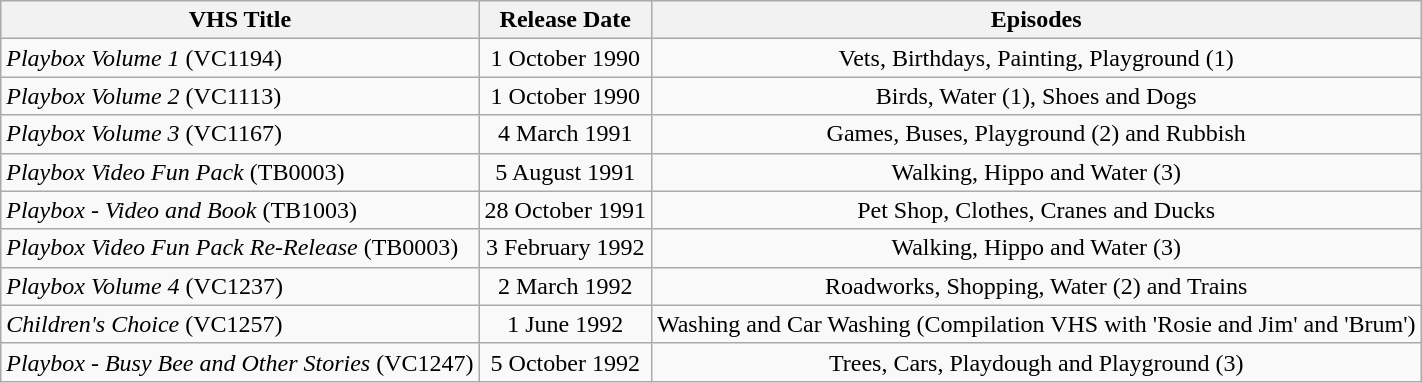<table class="wikitable">
<tr>
<th>VHS Title</th>
<th>Release Date</th>
<th>Episodes</th>
</tr>
<tr>
<td><em>Playbox Volume 1</em> (VC1194)</td>
<td align="center">1 October 1990</td>
<td align="center">Vets, Birthdays, Painting, Playground (1)</td>
</tr>
<tr>
<td><em>Playbox Volume 2</em> (VC1113)</td>
<td align="center">1 October 1990</td>
<td align="center">Birds, Water (1), Shoes and Dogs</td>
</tr>
<tr>
<td><em>Playbox Volume 3</em> (VC1167)</td>
<td align="center">4 March 1991</td>
<td align="center">Games, Buses, Playground (2) and Rubbish</td>
</tr>
<tr>
<td><em>Playbox Video Fun Pack</em> (TB0003)</td>
<td align="center">5 August 1991</td>
<td align="center">Walking, Hippo and Water (3)</td>
</tr>
<tr>
<td><em>Playbox - Video and Book</em> (TB1003)</td>
<td align="center">28 October 1991</td>
<td align="center">Pet Shop, Clothes, Cranes and Ducks</td>
</tr>
<tr>
<td><em>Playbox Video Fun Pack Re-Release</em> (TB0003)</td>
<td align="center">3 February 1992</td>
<td align="center">Walking, Hippo and Water (3)</td>
</tr>
<tr>
<td><em>Playbox Volume 4</em> (VC1237)</td>
<td align="center">2 March 1992</td>
<td align="center">Roadworks, Shopping, Water (2) and Trains</td>
</tr>
<tr>
<td><em>Children's Choice</em> (VC1257)</td>
<td align="center">1 June 1992</td>
<td align="center">Washing and Car Washing (Compilation VHS with 'Rosie and Jim' and 'Brum')</td>
</tr>
<tr>
<td><em>Playbox - Busy Bee and Other Stories</em> (VC1247)</td>
<td align="center">5 October 1992</td>
<td align="center">Trees, Cars, Playdough and Playground (3)</td>
</tr>
</table>
